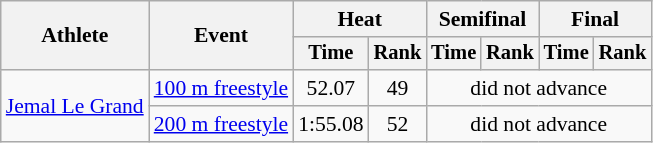<table class=wikitable style="font-size:90%">
<tr>
<th rowspan="2">Athlete</th>
<th rowspan="2">Event</th>
<th colspan="2">Heat</th>
<th colspan="2">Semifinal</th>
<th colspan="2">Final</th>
</tr>
<tr style="font-size:95%">
<th>Time</th>
<th>Rank</th>
<th>Time</th>
<th>Rank</th>
<th>Time</th>
<th>Rank</th>
</tr>
<tr align=center>
<td align=left rowspan=2><a href='#'>Jemal Le Grand</a></td>
<td align=left><a href='#'>100 m freestyle</a></td>
<td>52.07</td>
<td>49</td>
<td colspan=4>did not advance</td>
</tr>
<tr align=center>
<td align=left><a href='#'>200 m freestyle</a></td>
<td>1:55.08</td>
<td>52</td>
<td colspan=4>did not advance</td>
</tr>
</table>
